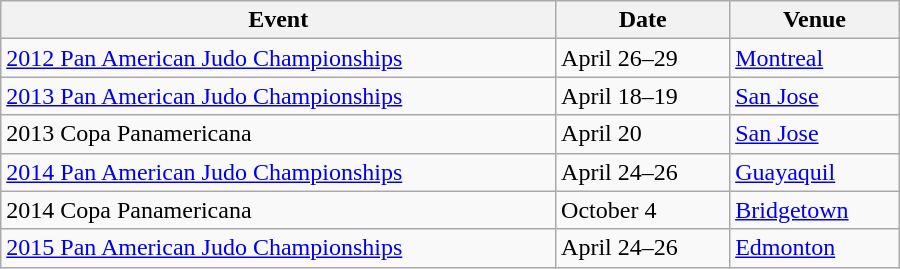<table class="wikitable" width=600>
<tr>
<th>Event</th>
<th>Date</th>
<th>Venue</th>
</tr>
<tr>
<td><a href='#'>2012 Pan American Judo Championships</a></td>
<td>April 26–29</td>
<td> <a href='#'>Montreal</a></td>
</tr>
<tr>
<td><a href='#'>2013 Pan American Judo Championships</a></td>
<td>April 18–19</td>
<td> <a href='#'>San Jose</a></td>
</tr>
<tr>
<td>2013 Copa Panamericana</td>
<td>April 20</td>
<td> <a href='#'>San Jose</a></td>
</tr>
<tr>
<td><a href='#'>2014 Pan American Judo Championships</a></td>
<td>April 24–26</td>
<td> <a href='#'>Guayaquil</a></td>
</tr>
<tr>
<td>2014 Copa Panamericana</td>
<td>October 4</td>
<td> <a href='#'>Bridgetown</a></td>
</tr>
<tr>
<td><a href='#'>2015 Pan American Judo Championships</a></td>
<td>April 24–26</td>
<td> <a href='#'>Edmonton</a></td>
</tr>
</table>
